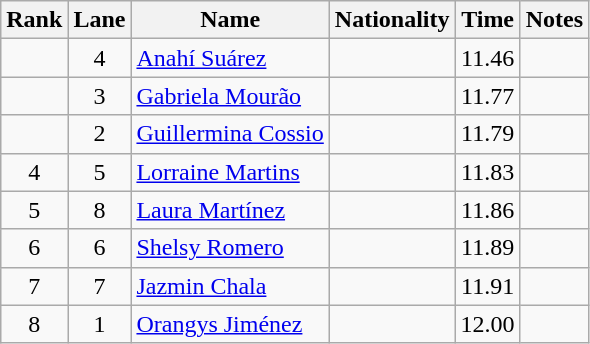<table class="wikitable sortable" style="text-align:center">
<tr>
<th>Rank</th>
<th>Lane</th>
<th>Name</th>
<th>Nationality</th>
<th>Time</th>
<th>Notes</th>
</tr>
<tr>
<td></td>
<td>4</td>
<td align=left><a href='#'>Anahí Suárez</a></td>
<td align=left></td>
<td>11.46</td>
<td></td>
</tr>
<tr>
<td></td>
<td>3</td>
<td align=left><a href='#'>Gabriela Mourão</a></td>
<td align=left></td>
<td>11.77</td>
<td></td>
</tr>
<tr>
<td></td>
<td>2</td>
<td align=left><a href='#'>Guillermina Cossio</a></td>
<td align=left></td>
<td>11.79</td>
<td></td>
</tr>
<tr>
<td>4</td>
<td>5</td>
<td align=left><a href='#'>Lorraine Martins</a></td>
<td align=left></td>
<td>11.83</td>
<td></td>
</tr>
<tr>
<td>5</td>
<td>8</td>
<td align=left><a href='#'>Laura Martínez</a></td>
<td align=left></td>
<td>11.86</td>
<td></td>
</tr>
<tr>
<td>6</td>
<td>6</td>
<td align=left><a href='#'>Shelsy Romero</a></td>
<td align=left></td>
<td>11.89</td>
<td></td>
</tr>
<tr>
<td>7</td>
<td>7</td>
<td align=left><a href='#'>Jazmin Chala</a></td>
<td align=left></td>
<td>11.91</td>
<td></td>
</tr>
<tr>
<td>8</td>
<td>1</td>
<td align=left><a href='#'>Orangys Jiménez</a></td>
<td align=left></td>
<td>12.00</td>
<td></td>
</tr>
</table>
